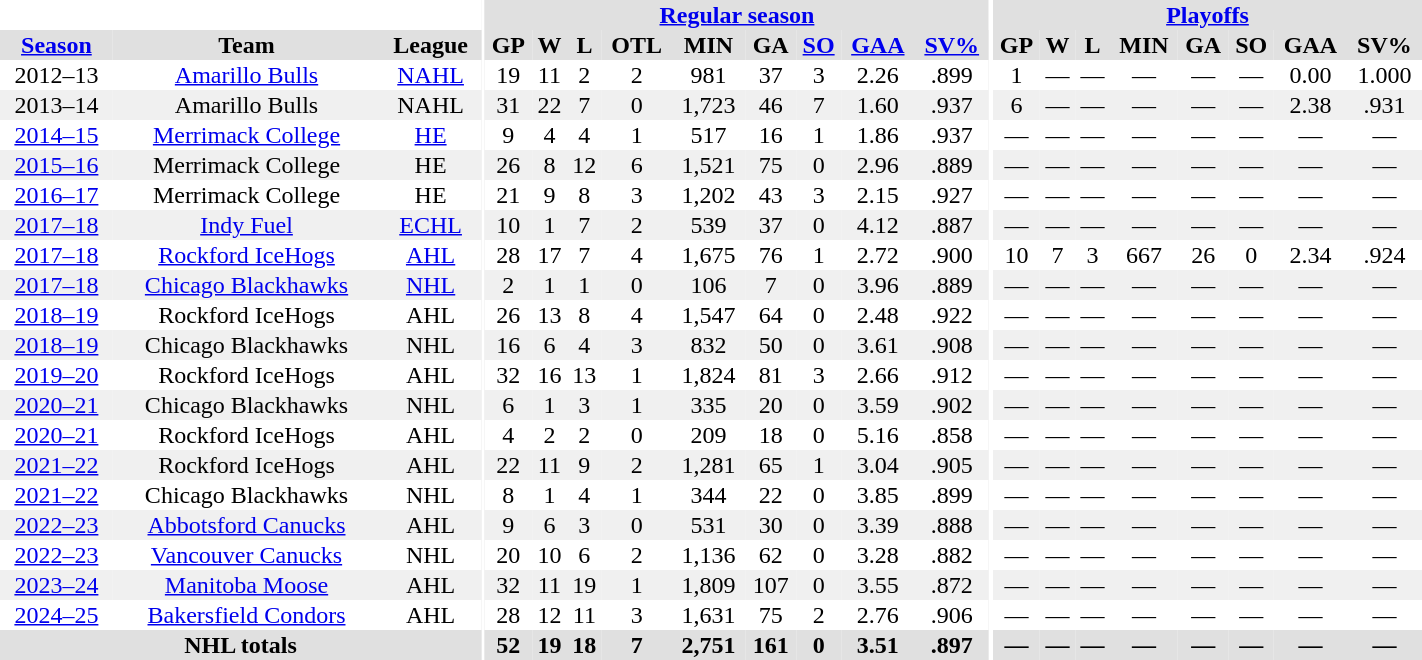<table border="0" cellpadding="1" cellspacing="0" style="width:75%; text-align:center;">
<tr bgcolor="#e0e0e0">
<th colspan="3" bgcolor="#ffffff"></th>
<th rowspan="99" bgcolor="#ffffff"></th>
<th colspan="9" bgcolor="#e0e0e0"><a href='#'>Regular season</a></th>
<th rowspan="99" bgcolor="#ffffff"></th>
<th colspan="8" bgcolor="#e0e0e0"><a href='#'>Playoffs</a></th>
</tr>
<tr bgcolor="#e0e0e0">
<th><a href='#'>Season</a></th>
<th>Team</th>
<th>League</th>
<th>GP</th>
<th>W</th>
<th>L</th>
<th>OTL</th>
<th>MIN</th>
<th>GA</th>
<th><a href='#'>SO</a></th>
<th><a href='#'>GAA</a></th>
<th><a href='#'>SV%</a></th>
<th>GP</th>
<th>W</th>
<th>L</th>
<th>MIN</th>
<th>GA</th>
<th>SO</th>
<th>GAA</th>
<th>SV%</th>
</tr>
<tr>
<td>2012–13</td>
<td><a href='#'>Amarillo Bulls</a></td>
<td><a href='#'>NAHL</a></td>
<td>19</td>
<td>11</td>
<td>2</td>
<td>2</td>
<td>981</td>
<td>37</td>
<td>3</td>
<td>2.26</td>
<td>.899</td>
<td>1</td>
<td>—</td>
<td>—</td>
<td>—</td>
<td>—</td>
<td>—</td>
<td>0.00</td>
<td>1.000</td>
</tr>
<tr bgcolor="#f0f0f0">
<td>2013–14</td>
<td>Amarillo Bulls</td>
<td>NAHL</td>
<td>31</td>
<td>22</td>
<td>7</td>
<td>0</td>
<td>1,723</td>
<td>46</td>
<td>7</td>
<td>1.60</td>
<td>.937</td>
<td>6</td>
<td>—</td>
<td>—</td>
<td>—</td>
<td>—</td>
<td>—</td>
<td>2.38</td>
<td>.931</td>
</tr>
<tr>
<td><a href='#'>2014–15</a></td>
<td><a href='#'>Merrimack College</a></td>
<td><a href='#'>HE</a></td>
<td>9</td>
<td>4</td>
<td>4</td>
<td>1</td>
<td>517</td>
<td>16</td>
<td>1</td>
<td>1.86</td>
<td>.937</td>
<td>—</td>
<td>—</td>
<td>—</td>
<td>—</td>
<td>—</td>
<td>—</td>
<td>—</td>
<td>—</td>
</tr>
<tr bgcolor="#f0f0f0">
<td><a href='#'>2015–16</a></td>
<td>Merrimack College</td>
<td>HE</td>
<td>26</td>
<td>8</td>
<td>12</td>
<td>6</td>
<td>1,521</td>
<td>75</td>
<td>0</td>
<td>2.96</td>
<td>.889</td>
<td>—</td>
<td>—</td>
<td>—</td>
<td>—</td>
<td>—</td>
<td>—</td>
<td>—</td>
<td>—</td>
</tr>
<tr>
<td><a href='#'>2016–17</a></td>
<td>Merrimack College</td>
<td>HE</td>
<td>21</td>
<td>9</td>
<td>8</td>
<td>3</td>
<td>1,202</td>
<td>43</td>
<td>3</td>
<td>2.15</td>
<td>.927</td>
<td>—</td>
<td>—</td>
<td>—</td>
<td>—</td>
<td>—</td>
<td>—</td>
<td>—</td>
<td>—</td>
</tr>
<tr bgcolor="#f0f0f0">
<td><a href='#'>2017–18</a></td>
<td><a href='#'>Indy Fuel</a></td>
<td><a href='#'>ECHL</a></td>
<td>10</td>
<td>1</td>
<td>7</td>
<td>2</td>
<td>539</td>
<td>37</td>
<td>0</td>
<td>4.12</td>
<td>.887</td>
<td>—</td>
<td>—</td>
<td>—</td>
<td>—</td>
<td>—</td>
<td>—</td>
<td>—</td>
<td>—</td>
</tr>
<tr>
<td><a href='#'>2017–18</a></td>
<td><a href='#'>Rockford IceHogs</a></td>
<td><a href='#'>AHL</a></td>
<td>28</td>
<td>17</td>
<td>7</td>
<td>4</td>
<td>1,675</td>
<td>76</td>
<td>1</td>
<td>2.72</td>
<td>.900</td>
<td>10</td>
<td>7</td>
<td>3</td>
<td>667</td>
<td>26</td>
<td>0</td>
<td>2.34</td>
<td>.924</td>
</tr>
<tr bgcolor="#f0f0f0">
<td><a href='#'>2017–18</a></td>
<td><a href='#'>Chicago Blackhawks</a></td>
<td><a href='#'>NHL</a></td>
<td>2</td>
<td>1</td>
<td>1</td>
<td>0</td>
<td>106</td>
<td>7</td>
<td>0</td>
<td>3.96</td>
<td>.889</td>
<td>—</td>
<td>—</td>
<td>—</td>
<td>—</td>
<td>—</td>
<td>—</td>
<td>—</td>
<td>—</td>
</tr>
<tr>
<td><a href='#'>2018–19</a></td>
<td>Rockford IceHogs</td>
<td>AHL</td>
<td>26</td>
<td>13</td>
<td>8</td>
<td>4</td>
<td>1,547</td>
<td>64</td>
<td>0</td>
<td>2.48</td>
<td>.922</td>
<td>—</td>
<td>—</td>
<td>—</td>
<td>—</td>
<td>—</td>
<td>—</td>
<td>—</td>
<td>—</td>
</tr>
<tr bgcolor="#f0f0f0">
<td><a href='#'>2018–19</a></td>
<td>Chicago Blackhawks</td>
<td>NHL</td>
<td>16</td>
<td>6</td>
<td>4</td>
<td>3</td>
<td>832</td>
<td>50</td>
<td>0</td>
<td>3.61</td>
<td>.908</td>
<td>—</td>
<td>—</td>
<td>—</td>
<td>—</td>
<td>—</td>
<td>—</td>
<td>—</td>
<td>—</td>
</tr>
<tr>
<td><a href='#'>2019–20</a></td>
<td>Rockford IceHogs</td>
<td>AHL</td>
<td>32</td>
<td>16</td>
<td>13</td>
<td>1</td>
<td>1,824</td>
<td>81</td>
<td>3</td>
<td>2.66</td>
<td>.912</td>
<td>—</td>
<td>—</td>
<td>—</td>
<td>—</td>
<td>—</td>
<td>—</td>
<td>—</td>
<td>—</td>
</tr>
<tr bgcolor="#f0f0f0">
<td><a href='#'>2020–21</a></td>
<td>Chicago Blackhawks</td>
<td>NHL</td>
<td>6</td>
<td>1</td>
<td>3</td>
<td>1</td>
<td>335</td>
<td>20</td>
<td>0</td>
<td>3.59</td>
<td>.902</td>
<td>—</td>
<td>—</td>
<td>—</td>
<td>—</td>
<td>—</td>
<td>—</td>
<td>—</td>
<td>—</td>
</tr>
<tr>
<td><a href='#'>2020–21</a></td>
<td>Rockford IceHogs</td>
<td>AHL</td>
<td>4</td>
<td>2</td>
<td>2</td>
<td>0</td>
<td>209</td>
<td>18</td>
<td>0</td>
<td>5.16</td>
<td>.858</td>
<td>—</td>
<td>—</td>
<td>—</td>
<td>—</td>
<td>—</td>
<td>—</td>
<td>—</td>
<td>—</td>
</tr>
<tr bgcolor="#f0f0f0">
<td><a href='#'>2021–22</a></td>
<td>Rockford IceHogs</td>
<td>AHL</td>
<td>22</td>
<td>11</td>
<td>9</td>
<td>2</td>
<td>1,281</td>
<td>65</td>
<td>1</td>
<td>3.04</td>
<td>.905</td>
<td>—</td>
<td>—</td>
<td>—</td>
<td>—</td>
<td>—</td>
<td>—</td>
<td>—</td>
<td>—</td>
</tr>
<tr>
<td><a href='#'>2021–22</a></td>
<td>Chicago Blackhawks</td>
<td>NHL</td>
<td>8</td>
<td>1</td>
<td>4</td>
<td>1</td>
<td>344</td>
<td>22</td>
<td>0</td>
<td>3.85</td>
<td>.899</td>
<td>—</td>
<td>—</td>
<td>—</td>
<td>—</td>
<td>—</td>
<td>—</td>
<td>—</td>
<td>—</td>
</tr>
<tr bgcolor="#f0f0f0">
<td><a href='#'>2022–23</a></td>
<td><a href='#'>Abbotsford Canucks</a></td>
<td>AHL</td>
<td>9</td>
<td>6</td>
<td>3</td>
<td>0</td>
<td>531</td>
<td>30</td>
<td>0</td>
<td>3.39</td>
<td>.888</td>
<td>—</td>
<td>—</td>
<td>—</td>
<td>—</td>
<td>—</td>
<td>—</td>
<td>—</td>
<td>—</td>
</tr>
<tr>
<td><a href='#'>2022–23</a></td>
<td><a href='#'>Vancouver Canucks</a></td>
<td>NHL</td>
<td>20</td>
<td>10</td>
<td>6</td>
<td>2</td>
<td>1,136</td>
<td>62</td>
<td>0</td>
<td>3.28</td>
<td>.882</td>
<td>—</td>
<td>—</td>
<td>—</td>
<td>—</td>
<td>—</td>
<td>—</td>
<td>—</td>
<td>—</td>
</tr>
<tr bgcolor="#f0f0f0">
<td><a href='#'>2023–24</a></td>
<td><a href='#'>Manitoba Moose</a></td>
<td>AHL</td>
<td>32</td>
<td>11</td>
<td>19</td>
<td>1</td>
<td>1,809</td>
<td>107</td>
<td>0</td>
<td>3.55</td>
<td>.872</td>
<td>—</td>
<td>—</td>
<td>—</td>
<td>—</td>
<td>—</td>
<td>—</td>
<td>—</td>
<td>—</td>
</tr>
<tr>
<td><a href='#'>2024–25</a></td>
<td><a href='#'>Bakersfield Condors</a></td>
<td>AHL</td>
<td>28</td>
<td>12</td>
<td>11</td>
<td>3</td>
<td>1,631</td>
<td>75</td>
<td>2</td>
<td>2.76</td>
<td>.906</td>
<td>—</td>
<td>—</td>
<td>—</td>
<td>—</td>
<td>—</td>
<td>—</td>
<td>—</td>
<td>—</td>
</tr>
<tr bgcolor="#e0e0e0">
<th colspan=3>NHL totals</th>
<th>52</th>
<th>19</th>
<th>18</th>
<th>7</th>
<th>2,751</th>
<th>161</th>
<th>0</th>
<th>3.51</th>
<th>.897</th>
<th>—</th>
<th>—</th>
<th>—</th>
<th>—</th>
<th>—</th>
<th>—</th>
<th>—</th>
<th>—</th>
</tr>
</table>
